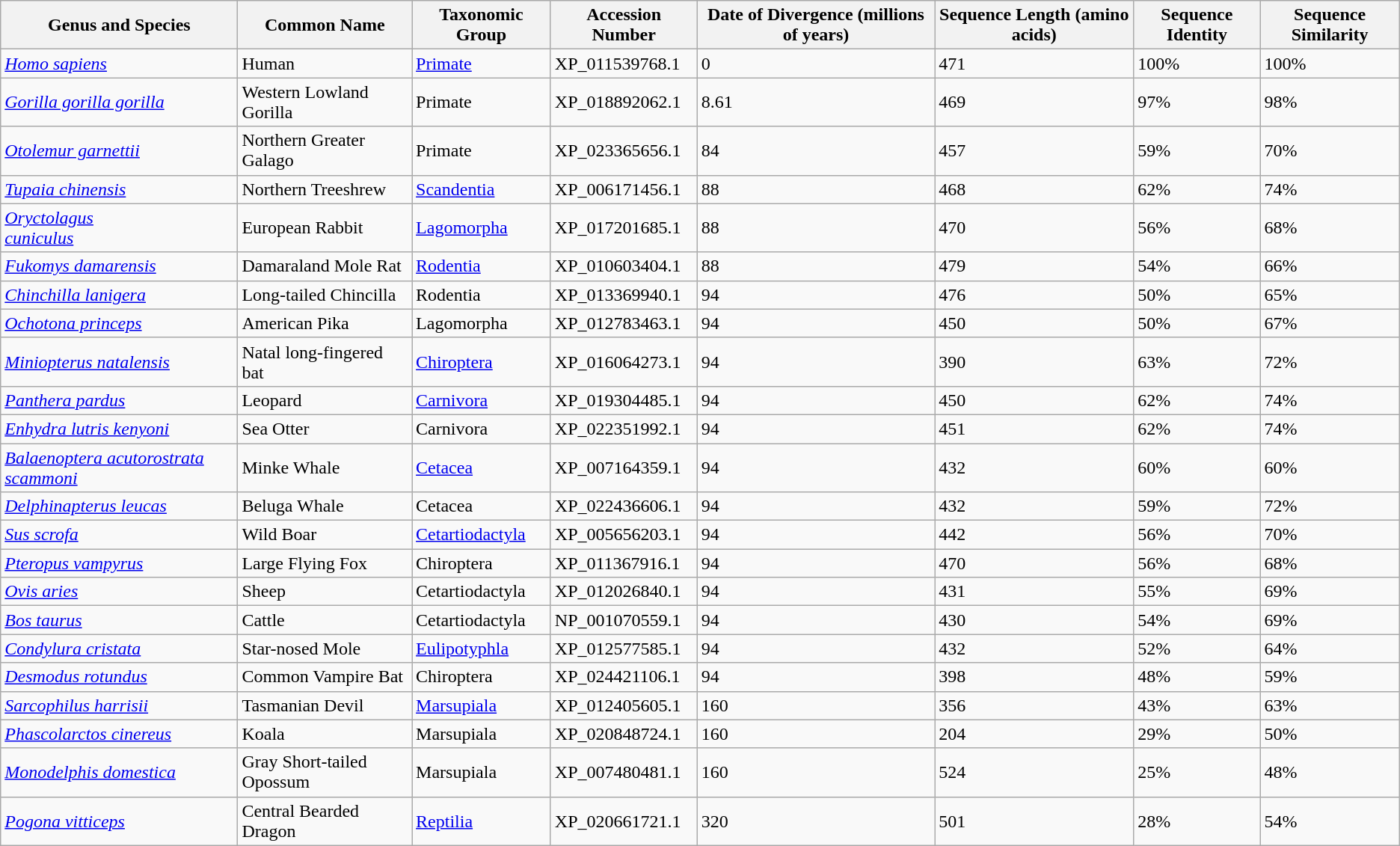<table class="wikitable">
<tr>
<th>Genus and Species</th>
<th>Common Name</th>
<th>Taxonomic Group</th>
<th>Accession Number</th>
<th>Date of Divergence (millions of years)</th>
<th>Sequence Length (amino acids)</th>
<th>Sequence Identity</th>
<th>Sequence Similarity</th>
</tr>
<tr>
<td><em><a href='#'>Homo sapiens</a></em></td>
<td>Human</td>
<td><a href='#'>Primate</a></td>
<td>XP_011539768.1</td>
<td>0</td>
<td>471</td>
<td>100%</td>
<td>100%</td>
</tr>
<tr>
<td><em><a href='#'>Gorilla gorilla gorilla</a></em></td>
<td>Western Lowland Gorilla</td>
<td>Primate</td>
<td>XP_018892062.1</td>
<td>8.61</td>
<td>469</td>
<td>97%</td>
<td>98%</td>
</tr>
<tr>
<td><em><a href='#'>Otolemur garnettii</a></em></td>
<td>Northern Greater Galago</td>
<td>Primate</td>
<td>XP_023365656.1</td>
<td>84</td>
<td>457</td>
<td>59%</td>
<td>70%</td>
</tr>
<tr>
<td><em><a href='#'>Tupaia chinensis</a></em></td>
<td>Northern Treeshrew</td>
<td><a href='#'>Scandentia</a></td>
<td>XP_006171456.1</td>
<td>88</td>
<td>468</td>
<td>62%</td>
<td>74%</td>
</tr>
<tr>
<td><em><a href='#'>Oryctolagus</a></em><br><em><a href='#'>cuniculus</a></em></td>
<td>European Rabbit</td>
<td><a href='#'>Lagomorpha</a></td>
<td>XP_017201685.1</td>
<td>88</td>
<td>470</td>
<td>56%</td>
<td>68%</td>
</tr>
<tr>
<td><em><a href='#'>Fukomys damarensis</a></em></td>
<td>Damaraland Mole Rat</td>
<td><a href='#'>Rodentia</a></td>
<td>XP_010603404.1</td>
<td>88</td>
<td>479</td>
<td>54%</td>
<td>66%</td>
</tr>
<tr>
<td><em><a href='#'>Chinchilla lanigera</a></em></td>
<td>Long-tailed Chincilla</td>
<td>Rodentia</td>
<td>XP_013369940.1</td>
<td>94</td>
<td>476</td>
<td>50%</td>
<td>65%</td>
</tr>
<tr>
<td><em><a href='#'>Ochotona princeps</a></em></td>
<td>American Pika</td>
<td>Lagomorpha</td>
<td>XP_012783463.1</td>
<td>94</td>
<td>450</td>
<td>50%</td>
<td>67%</td>
</tr>
<tr>
<td><em><a href='#'>Miniopterus natalensis</a></em></td>
<td>Natal long-fingered bat</td>
<td><a href='#'>Chiroptera</a></td>
<td>XP_016064273.1</td>
<td>94</td>
<td>390</td>
<td>63%</td>
<td>72%</td>
</tr>
<tr>
<td><em><a href='#'>Panthera pardus</a></em></td>
<td>Leopard</td>
<td><a href='#'>Carnivora</a></td>
<td>XP_019304485.1</td>
<td>94</td>
<td>450</td>
<td>62%</td>
<td>74%</td>
</tr>
<tr>
<td><em><a href='#'>Enhydra lutris kenyoni</a></em></td>
<td>Sea Otter</td>
<td>Carnivora</td>
<td>XP_022351992.1</td>
<td>94</td>
<td>451</td>
<td>62%</td>
<td>74%</td>
</tr>
<tr>
<td><em><a href='#'>Balaenoptera acutorostrata scammoni</a></em></td>
<td>Minke Whale</td>
<td><a href='#'>Cetacea</a></td>
<td>XP_007164359.1</td>
<td>94</td>
<td>432</td>
<td>60%</td>
<td>60%</td>
</tr>
<tr>
<td><em><a href='#'>Delphinapterus leucas</a></em></td>
<td>Beluga Whale</td>
<td>Cetacea</td>
<td>XP_022436606.1</td>
<td>94</td>
<td>432</td>
<td>59%</td>
<td>72%</td>
</tr>
<tr>
<td><em><a href='#'>Sus scrofa</a></em></td>
<td>Wild Boar</td>
<td><a href='#'>Cetartiodactyla</a></td>
<td>XP_005656203.1</td>
<td>94</td>
<td>442</td>
<td>56%</td>
<td>70%</td>
</tr>
<tr>
<td><em><a href='#'>Pteropus vampyrus</a></em></td>
<td>Large Flying Fox</td>
<td>Chiroptera</td>
<td>XP_011367916.1</td>
<td>94</td>
<td>470</td>
<td>56%</td>
<td>68%</td>
</tr>
<tr>
<td><em><a href='#'>Ovis aries</a></em></td>
<td>Sheep</td>
<td>Cetartiodactyla</td>
<td>XP_012026840.1</td>
<td>94</td>
<td>431</td>
<td>55%</td>
<td>69%</td>
</tr>
<tr>
<td><em><a href='#'>Bos taurus</a></em></td>
<td>Cattle</td>
<td>Cetartiodactyla</td>
<td>NP_001070559.1</td>
<td>94</td>
<td>430</td>
<td>54%</td>
<td>69%</td>
</tr>
<tr>
<td><em><a href='#'>Condylura cristata</a></em></td>
<td>Star-nosed Mole</td>
<td><a href='#'>Eulipotyphla</a></td>
<td>XP_012577585.1</td>
<td>94</td>
<td>432</td>
<td>52%</td>
<td>64%</td>
</tr>
<tr>
<td><em><a href='#'>Desmodus rotundus</a></em></td>
<td>Common Vampire Bat</td>
<td>Chiroptera</td>
<td>XP_024421106.1</td>
<td>94</td>
<td>398</td>
<td>48%</td>
<td>59%</td>
</tr>
<tr>
<td><em><a href='#'>Sarcophilus harrisii</a></em></td>
<td>Tasmanian Devil</td>
<td><a href='#'>Marsupiala</a></td>
<td>XP_012405605.1</td>
<td>160</td>
<td>356</td>
<td>43%</td>
<td>63%</td>
</tr>
<tr>
<td><em><a href='#'>Phascolarctos cinereus</a></em></td>
<td>Koala</td>
<td>Marsupiala</td>
<td>XP_020848724.1</td>
<td>160</td>
<td>204</td>
<td>29%</td>
<td>50%</td>
</tr>
<tr>
<td><em><a href='#'>Monodelphis domestica</a></em></td>
<td>Gray Short-tailed Opossum</td>
<td>Marsupiala</td>
<td>XP_007480481.1</td>
<td>160</td>
<td>524</td>
<td>25%</td>
<td>48%</td>
</tr>
<tr>
<td><em><a href='#'>Pogona vitticeps</a></em></td>
<td>Central Bearded Dragon</td>
<td><a href='#'>Reptilia</a></td>
<td>XP_020661721.1</td>
<td>320</td>
<td>501</td>
<td>28%</td>
<td>54%</td>
</tr>
</table>
